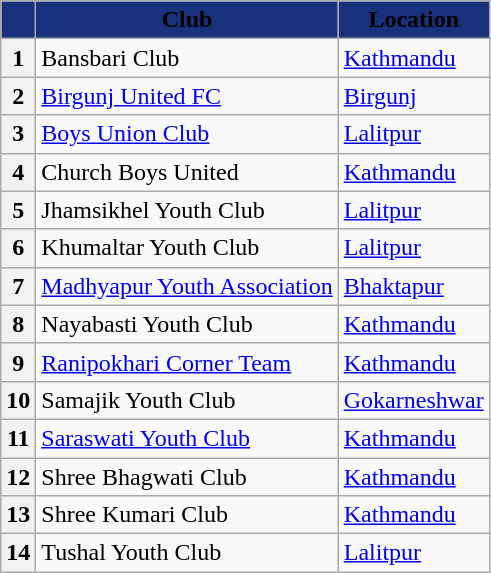<table class="wikitable sortable" style="text-align:left">
<tr>
<th style="background:#17317c;"></th>
<th style="background:#17317c;"><span>Club</span></th>
<th style="background:#17317c;"><span>Location</span></th>
</tr>
<tr>
<th>1</th>
<td>Bansbari Club</td>
<td><a href='#'>Kathmandu</a></td>
</tr>
<tr>
<th>2</th>
<td><a href='#'>Birgunj United FC</a></td>
<td><a href='#'>Birgunj</a></td>
</tr>
<tr>
<th>3</th>
<td><a href='#'>Boys Union Club</a></td>
<td><a href='#'>Lalitpur</a></td>
</tr>
<tr>
<th>4</th>
<td>Church Boys United</td>
<td><a href='#'>Kathmandu</a></td>
</tr>
<tr>
<th>5</th>
<td>Jhamsikhel Youth Club</td>
<td><a href='#'>Lalitpur</a></td>
</tr>
<tr>
<th>6</th>
<td>Khumaltar Youth Club</td>
<td><a href='#'>Lalitpur</a></td>
</tr>
<tr>
<th>7</th>
<td><a href='#'>Madhyapur Youth Association</a></td>
<td><a href='#'>Bhaktapur</a></td>
</tr>
<tr>
<th>8</th>
<td>Nayabasti Youth Club</td>
<td><a href='#'>Kathmandu</a></td>
</tr>
<tr>
<th>9</th>
<td><a href='#'>Ranipokhari Corner Team</a></td>
<td><a href='#'>Kathmandu</a></td>
</tr>
<tr>
<th>10</th>
<td>Samajik Youth Club</td>
<td><a href='#'>Gokarneshwar</a></td>
</tr>
<tr>
<th>11</th>
<td><a href='#'>Saraswati Youth Club</a></td>
<td><a href='#'>Kathmandu</a></td>
</tr>
<tr>
<th>12</th>
<td>Shree Bhagwati Club</td>
<td><a href='#'>Kathmandu</a></td>
</tr>
<tr>
<th>13</th>
<td>Shree Kumari Club</td>
<td><a href='#'>Kathmandu</a></td>
</tr>
<tr>
<th>14</th>
<td>Tushal Youth Club</td>
<td><a href='#'>Lalitpur</a></td>
</tr>
</table>
